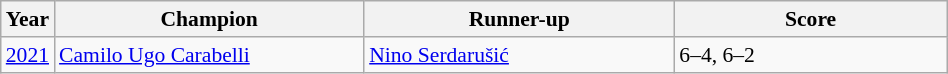<table class="wikitable" style="font-size:90%">
<tr>
<th>Year</th>
<th width="200">Champion</th>
<th width="200">Runner-up</th>
<th width="175">Score</th>
</tr>
<tr>
<td><a href='#'>2021</a></td>
<td> <a href='#'>Camilo Ugo Carabelli</a></td>
<td> <a href='#'>Nino Serdarušić</a></td>
<td>6–4, 6–2</td>
</tr>
</table>
